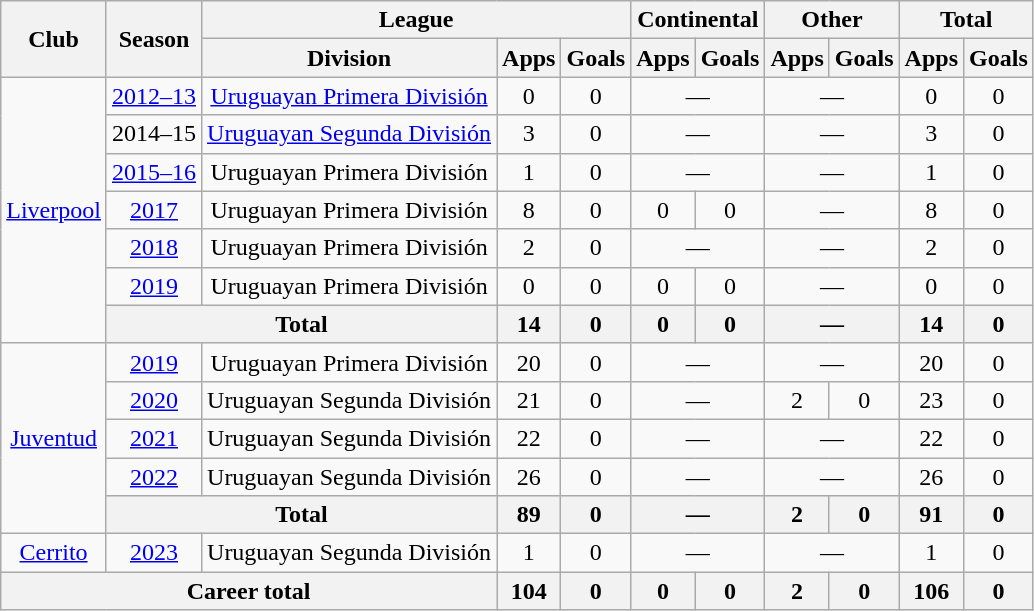<table class=wikitable style=text-align:center>
<tr>
<th rowspan=2>Club</th>
<th rowspan=2>Season</th>
<th colspan=3>League</th>
<th colspan=2>Continental</th>
<th colspan=2>Other</th>
<th colspan=2>Total</th>
</tr>
<tr>
<th>Division</th>
<th>Apps</th>
<th>Goals</th>
<th>Apps</th>
<th>Goals</th>
<th>Apps</th>
<th>Goals</th>
<th>Apps</th>
<th>Goals</th>
</tr>
<tr>
<td rowspan=7><a href='#'>Liverpool</a></td>
<td><a href='#'>2012–13</a></td>
<td><a href='#'>Uruguayan Primera División</a></td>
<td>0</td>
<td>0</td>
<td colspan=2>—</td>
<td colspan=2>—</td>
<td>0</td>
<td>0</td>
</tr>
<tr>
<td>2014–15</td>
<td><a href='#'>Uruguayan Segunda División</a></td>
<td>3</td>
<td>0</td>
<td colspan=2>—</td>
<td colspan=2>—</td>
<td>3</td>
<td>0</td>
</tr>
<tr>
<td><a href='#'>2015–16</a></td>
<td>Uruguayan Primera División</td>
<td>1</td>
<td>0</td>
<td colspan=2>—</td>
<td colspan=2>—</td>
<td>1</td>
<td>0</td>
</tr>
<tr>
<td><a href='#'>2017</a></td>
<td>Uruguayan Primera División</td>
<td>8</td>
<td>0</td>
<td>0</td>
<td>0</td>
<td colspan=2>—</td>
<td>8</td>
<td>0</td>
</tr>
<tr>
<td><a href='#'>2018</a></td>
<td>Uruguayan Primera División</td>
<td>2</td>
<td>0</td>
<td colspan=2>—</td>
<td colspan=2>—</td>
<td>2</td>
<td>0</td>
</tr>
<tr>
<td><a href='#'>2019</a></td>
<td>Uruguayan Primera División</td>
<td>0</td>
<td>0</td>
<td>0</td>
<td>0</td>
<td colspan=2>—</td>
<td>0</td>
<td>0</td>
</tr>
<tr>
<th colspan=2>Total</th>
<th>14</th>
<th>0</th>
<th>0</th>
<th>0</th>
<th colspan=2>—</th>
<th>14</th>
<th>0</th>
</tr>
<tr>
<td rowspan=5><a href='#'>Juventud</a></td>
<td><a href='#'>2019</a></td>
<td>Uruguayan Primera División</td>
<td>20</td>
<td>0</td>
<td colspan=2>—</td>
<td colspan=2>—</td>
<td>20</td>
<td>0</td>
</tr>
<tr>
<td><a href='#'>2020</a></td>
<td>Uruguayan Segunda División</td>
<td>21</td>
<td>0</td>
<td colspan=2>—</td>
<td>2</td>
<td>0</td>
<td>23</td>
<td>0</td>
</tr>
<tr>
<td><a href='#'>2021</a></td>
<td>Uruguayan Segunda División</td>
<td>22</td>
<td>0</td>
<td colspan=2>—</td>
<td colspan=2>—</td>
<td>22</td>
<td>0</td>
</tr>
<tr>
<td><a href='#'>2022</a></td>
<td>Uruguayan Segunda División</td>
<td>26</td>
<td>0</td>
<td colspan=2>—</td>
<td colspan=2>—</td>
<td>26</td>
<td>0</td>
</tr>
<tr>
<th colspan=2>Total</th>
<th>89</th>
<th>0</th>
<th colspan=2>—</th>
<th>2</th>
<th>0</th>
<th>91</th>
<th>0</th>
</tr>
<tr>
<td><a href='#'>Cerrito</a></td>
<td><a href='#'>2023</a></td>
<td>Uruguayan Segunda División</td>
<td>1</td>
<td>0</td>
<td colspan=2>—</td>
<td colspan=2>—</td>
<td>1</td>
<td>0</td>
</tr>
<tr>
<th colspan="3">Career total</th>
<th>104</th>
<th>0</th>
<th>0</th>
<th>0</th>
<th>2</th>
<th>0</th>
<th>106</th>
<th>0</th>
</tr>
</table>
